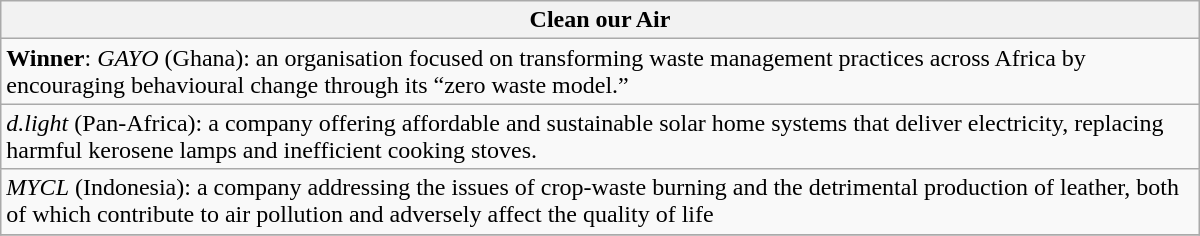<table class="wikitable" style="float:left; float:none;" width="800px">
<tr>
<th>Clean our Air</th>
</tr>
<tr>
<td><strong>Winner</strong>: <em>GAYO</em> (Ghana): an organisation focused on transforming waste management practices across Africa by encouraging behavioural change through its “zero waste model.”</td>
</tr>
<tr>
<td><em>d.light</em> (Pan-Africa): a company offering affordable and sustainable solar home systems that deliver electricity, replacing harmful kerosene lamps and inefficient cooking stoves.</td>
</tr>
<tr>
<td><em>MYCL</em> (Indonesia): a company addressing the issues of crop-waste burning and the detrimental production of leather, both of which contribute to air pollution and adversely affect the quality of life</td>
</tr>
<tr>
</tr>
</table>
